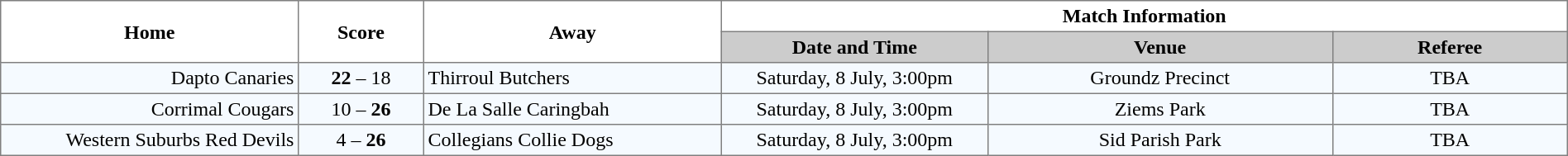<table width="100%" cellspacing="0" cellpadding="3" border="1" style="border-collapse:collapse;  text-align:center;">
<tr>
<th rowspan="2" width="19%">Home</th>
<th rowspan="2" width="8%">Score</th>
<th rowspan="2" width="19%">Away</th>
<th colspan="3">Match Information</th>
</tr>
<tr style="background:#CCCCCC">
<th width="17%">Date and Time</th>
<th width="22%">Venue</th>
<th width="50%">Referee</th>
</tr>
<tr style="text-align:center; background:#f5faff;">
<td align="right">Dapto Canaries </td>
<td><strong>22</strong> – 18</td>
<td align="left"> Thirroul Butchers</td>
<td>Saturday, 8 July, 3:00pm</td>
<td>Groundz Precinct</td>
<td>TBA</td>
</tr>
<tr style="text-align:center; background:#f5faff;">
<td align="right">Corrimal Cougars </td>
<td>10 – <strong>26</strong></td>
<td align="left"> De La Salle Caringbah</td>
<td>Saturday, 8 July, 3:00pm</td>
<td>Ziems Park</td>
<td>TBA</td>
</tr>
<tr style="text-align:center; background:#f5faff;">
<td align="right">Western Suburbs Red Devils </td>
<td>4 – <strong>26</strong></td>
<td align="left"> Collegians Collie Dogs</td>
<td>Saturday, 8 July, 3:00pm</td>
<td>Sid Parish Park</td>
<td>TBA</td>
</tr>
</table>
